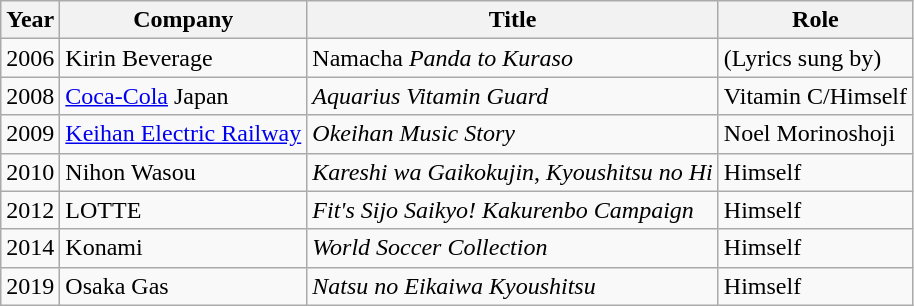<table class = "wikitable sortable">
<tr>
<th>Year</th>
<th>Company</th>
<th>Title</th>
<th>Role</th>
</tr>
<tr>
<td>2006</td>
<td>Kirin Beverage</td>
<td>Namacha <em>Panda to Kuraso</em></td>
<td>(Lyrics sung by)</td>
</tr>
<tr>
<td>2008</td>
<td><a href='#'>Coca-Cola</a> Japan</td>
<td><em>Aquarius Vitamin Guard</em></td>
<td>Vitamin C/Himself</td>
</tr>
<tr>
<td>2009</td>
<td><a href='#'>Keihan Electric Railway</a></td>
<td><em>Okeihan Music Story</em></td>
<td>Noel Morinoshoji</td>
</tr>
<tr>
<td>2010</td>
<td>Nihon Wasou</td>
<td><em>Kareshi wa Gaikokujin</em>, <em>Kyoushitsu no Hi</em></td>
<td>Himself</td>
</tr>
<tr>
<td>2012</td>
<td>LOTTE</td>
<td><em>Fit's Sijo Saikyo! Kakurenbo Campaign</em></td>
<td>Himself</td>
</tr>
<tr>
<td>2014</td>
<td>Konami</td>
<td><em>World Soccer Collection</em></td>
<td>Himself</td>
</tr>
<tr>
<td>2019</td>
<td>Osaka Gas</td>
<td><em>Natsu no Eikaiwa Kyoushitsu</em></td>
<td>Himself</td>
</tr>
</table>
